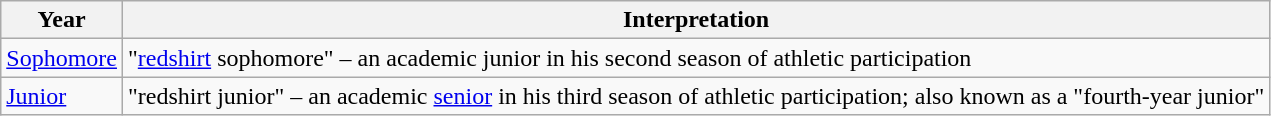<table class="wikitable" style="text-align: left;">
<tr>
<th>Year</th>
<th>Interpretation</th>
</tr>
<tr>
<td> <a href='#'>Sophomore</a></td>
<td>"<a href='#'>redshirt</a> sophomore" – an academic junior in his second season of athletic participation</td>
</tr>
<tr>
<td> <a href='#'>Junior</a></td>
<td>"redshirt junior" – an academic <a href='#'>senior</a> in his third season of athletic participation; also known as a "fourth-year junior"</td>
</tr>
</table>
